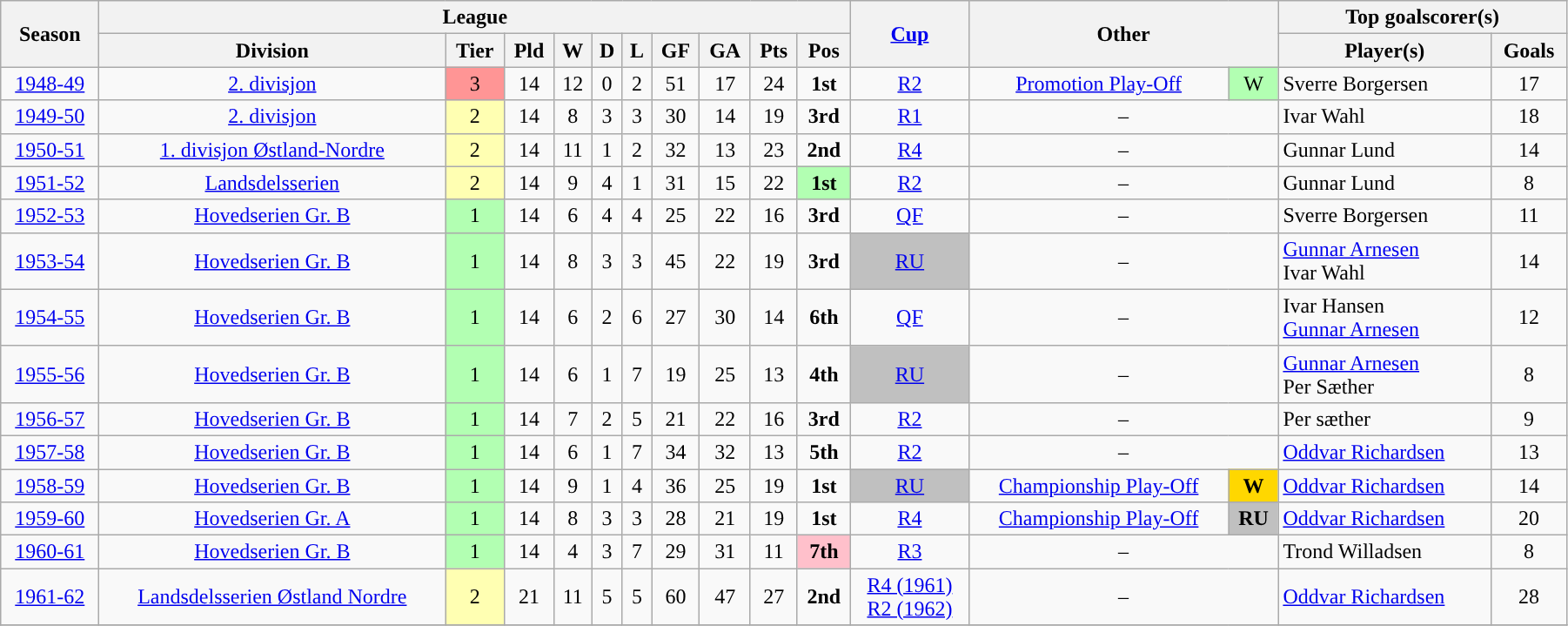<table class="wikitable" style="text-align: center" width="95%">
<tr>
<th rowspan=2>Season</th>
<th colspan="10">League</th>
<th rowspan="2"><a href='#'>Cup</a></th>
<th colspan="2" rowspan="2">Other</th>
<th colspan=2>Top goalscorer(s)</th>
</tr>
<tr>
<th>Division</th>
<th>Tier</th>
<th>Pld</th>
<th>W</th>
<th>D</th>
<th>L</th>
<th>GF</th>
<th>GA</th>
<th>Pts</th>
<th>Pos</th>
<th>Player(s)</th>
<th>Goals</th>
</tr>
<tr>
<td><a href='#'>1948-49</a></td>
<td><a href='#'>2. divisjon</a></td>
<td bgcolor="#ff9595">3</td>
<td>14</td>
<td>12</td>
<td>0</td>
<td>2</td>
<td>51</td>
<td>17</td>
<td>24</td>
<td><strong>1st</strong></td>
<td><a href='#'>R2</a></td>
<td><a href='#'>Promotion Play-Off</a></td>
<td bgcolor="#b2ffb2">W</td>
<td align=left> Sverre Borgersen</td>
<td>17</td>
</tr>
<tr>
<td><a href='#'>1949-50</a></td>
<td><a href='#'>2. divisjon</a></td>
<td bgcolor="#ffffb2">2</td>
<td>14</td>
<td>8</td>
<td>3</td>
<td>3</td>
<td>30</td>
<td>14</td>
<td>19</td>
<td><strong>3rd</strong></td>
<td><a href='#'>R1</a></td>
<td colspan="2">–</td>
<td align=left> Ivar Wahl</td>
<td>18</td>
</tr>
<tr>
<td><a href='#'>1950-51</a></td>
<td><a href='#'>1. divisjon Østland-Nordre</a></td>
<td bgcolor="#ffffb2">2</td>
<td>14</td>
<td>11</td>
<td>1</td>
<td>2</td>
<td>32</td>
<td>13</td>
<td>23</td>
<td><strong>2nd</strong></td>
<td><a href='#'>R4</a></td>
<td colspan="2">–</td>
<td align=left> Gunnar Lund</td>
<td>14</td>
</tr>
<tr>
<td><a href='#'>1951-52</a></td>
<td><a href='#'>Landsdelsserien</a></td>
<td bgcolor="#ffffb2">2</td>
<td>14</td>
<td>9</td>
<td>4</td>
<td>1</td>
<td>31</td>
<td>15</td>
<td>22</td>
<td bgcolor="#b2ffb2"><strong>1st</strong></td>
<td><a href='#'>R2</a></td>
<td colspan="2">–</td>
<td align=left> Gunnar Lund</td>
<td>8</td>
</tr>
<tr>
<td><a href='#'>1952-53</a></td>
<td><a href='#'>Hovedserien Gr. B</a></td>
<td bgcolor="#b2ffb2">1</td>
<td>14</td>
<td>6</td>
<td>4</td>
<td>4</td>
<td>25</td>
<td>22</td>
<td>16</td>
<td><strong>3rd</strong></td>
<td><a href='#'>QF</a></td>
<td colspan="2">–</td>
<td align=left> Sverre Borgersen</td>
<td>11</td>
</tr>
<tr>
<td><a href='#'>1953-54</a></td>
<td><a href='#'>Hovedserien Gr. B</a></td>
<td bgcolor="#b2ffb2">1</td>
<td>14</td>
<td>8</td>
<td>3</td>
<td>3</td>
<td>45</td>
<td>22</td>
<td>19</td>
<td><strong>3rd</strong></td>
<td bgcolor=silver><a href='#'>RU</a></td>
<td colspan="2">–</td>
<td align="left"> <a href='#'>Gunnar Arnesen</a> <br> Ivar Wahl</td>
<td>14</td>
</tr>
<tr>
<td><a href='#'>1954-55</a></td>
<td><a href='#'>Hovedserien Gr. B</a></td>
<td bgcolor="#b2ffb2">1</td>
<td>14</td>
<td>6</td>
<td>2</td>
<td>6</td>
<td>27</td>
<td>30</td>
<td>14</td>
<td><strong>6th</strong></td>
<td><a href='#'>QF</a></td>
<td colspan="2">–</td>
<td align="left"> Ivar Hansen<br> <a href='#'>Gunnar Arnesen</a></td>
<td>12</td>
</tr>
<tr>
<td><a href='#'>1955-56</a></td>
<td><a href='#'>Hovedserien Gr. B</a></td>
<td bgcolor="#b2ffb2">1</td>
<td>14</td>
<td>6</td>
<td>1</td>
<td>7</td>
<td>19</td>
<td>25</td>
<td>13</td>
<td><strong>4th</strong></td>
<td bgcolor=silver><a href='#'>RU</a></td>
<td colspan="2">–</td>
<td align="left"> <a href='#'>Gunnar Arnesen</a> <br> Per Sæther</td>
<td>8</td>
</tr>
<tr>
<td><a href='#'>1956-57</a></td>
<td><a href='#'>Hovedserien Gr. B</a></td>
<td bgcolor="#b2ffb2">1</td>
<td>14</td>
<td>7</td>
<td>2</td>
<td>5</td>
<td>21</td>
<td>22</td>
<td>16</td>
<td><strong>3rd</strong></td>
<td><a href='#'>R2</a></td>
<td colspan="2">–</td>
<td align=left> Per sæther</td>
<td>9</td>
</tr>
<tr>
<td><a href='#'>1957-58</a></td>
<td><a href='#'>Hovedserien Gr. B</a></td>
<td bgcolor="#b2ffb2">1</td>
<td>14</td>
<td>6</td>
<td>1</td>
<td>7</td>
<td>34</td>
<td>32</td>
<td>13</td>
<td><strong>5th</strong></td>
<td><a href='#'>R2</a></td>
<td colspan="2">–</td>
<td align=left> <a href='#'>Oddvar Richardsen</a></td>
<td>13</td>
</tr>
<tr>
<td><a href='#'>1958-59</a></td>
<td><a href='#'>Hovedserien Gr. B</a></td>
<td bgcolor="#b2ffb2">1</td>
<td>14</td>
<td>9</td>
<td>1</td>
<td>4</td>
<td>36</td>
<td>25</td>
<td>19</td>
<td><strong>1st</strong></td>
<td bgcolor=silver><a href='#'>RU</a></td>
<td><a href='#'>Championship Play-Off</a></td>
<td bgcolor=gold><strong>W</strong></td>
<td align=left> <a href='#'>Oddvar Richardsen</a></td>
<td>14</td>
</tr>
<tr>
<td><a href='#'>1959-60</a></td>
<td><a href='#'>Hovedserien Gr. A</a></td>
<td bgcolor="#b2ffb2">1</td>
<td>14</td>
<td>8</td>
<td>3</td>
<td>3</td>
<td>28</td>
<td>21</td>
<td>19</td>
<td><strong>1st</strong></td>
<td><a href='#'>R4</a></td>
<td><a href='#'>Championship Play-Off</a></td>
<td bgcolor=silver><strong>RU</strong></td>
<td align=left> <a href='#'>Oddvar Richardsen</a></td>
<td>20</td>
</tr>
<tr>
<td><a href='#'>1960-61</a></td>
<td><a href='#'>Hovedserien Gr. B</a></td>
<td bgcolor="#b2ffb2">1</td>
<td>14</td>
<td>4</td>
<td>3</td>
<td>7</td>
<td>29</td>
<td>31</td>
<td>11</td>
<td bgcolor="pink"><strong>7th</strong></td>
<td><a href='#'>R3</a></td>
<td colspan="2">–</td>
<td align="left"> Trond Willadsen</td>
<td>8</td>
</tr>
<tr>
<td><a href='#'>1961-62</a></td>
<td><a href='#'>Landsdelsserien Østland Nordre</a></td>
<td bgcolor="#ffffb2">2</td>
<td>21</td>
<td>11</td>
<td>5</td>
<td>5</td>
<td>60</td>
<td>47</td>
<td>27</td>
<td><strong>2nd</strong></td>
<td><a href='#'>R4 (1961)</a><br><a href='#'>R2 (1962)</a></td>
<td colspan="2">–</td>
<td align=left> <a href='#'>Oddvar Richardsen</a></td>
<td>28</td>
</tr>
<tr>
</tr>
</table>
